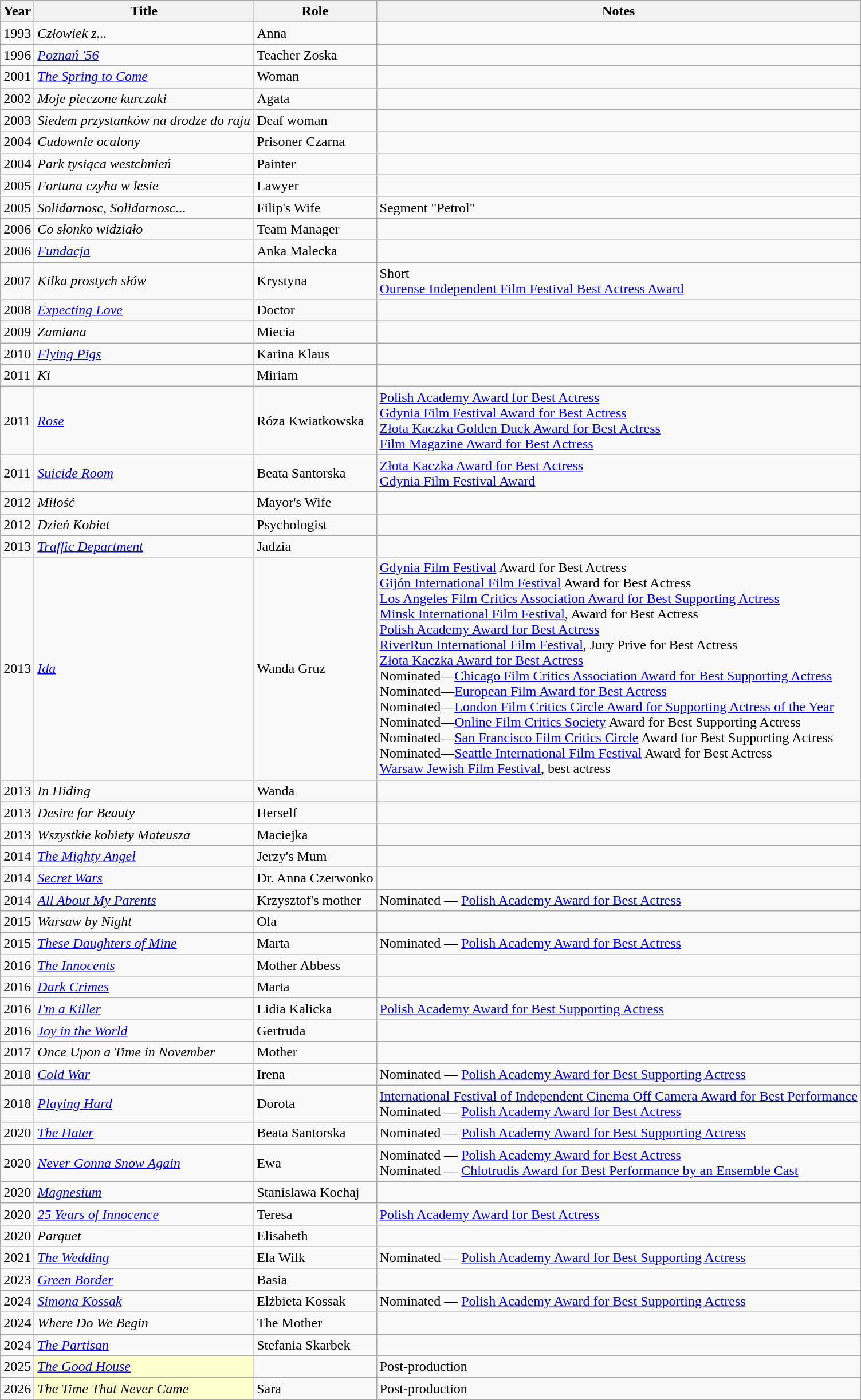<table class="wikitable sortable">
<tr>
<th>Year</th>
<th>Title</th>
<th>Role</th>
<th class="unsortable">Notes</th>
</tr>
<tr>
<td>1993</td>
<td><em>Człowiek z...</em></td>
<td>Anna</td>
<td></td>
</tr>
<tr>
<td>1996</td>
<td><em><a href='#'>Poznań '56</a></em></td>
<td>Teacher Zoska</td>
<td></td>
</tr>
<tr>
<td>2001</td>
<td><em><a href='#'>The Spring to Come</a></em></td>
<td>Woman</td>
<td></td>
</tr>
<tr>
<td>2002</td>
<td><em>Moje pieczone kurczaki</em></td>
<td>Agata</td>
<td></td>
</tr>
<tr>
<td>2003</td>
<td><em>Siedem przystanków na drodze do raju</em></td>
<td>Deaf woman</td>
<td></td>
</tr>
<tr>
<td>2004</td>
<td><em>Cudownie ocalony</em></td>
<td>Prisoner Czarna</td>
<td></td>
</tr>
<tr>
<td>2004</td>
<td><em>Park tysiąca westchnień</em></td>
<td>Painter</td>
<td></td>
</tr>
<tr>
<td>2005</td>
<td><em>Fortuna czyha w lesie</em></td>
<td>Lawyer</td>
<td></td>
</tr>
<tr>
<td>2005</td>
<td><em>Solidarnosc, Solidarnosc...</em></td>
<td>Filip's Wife</td>
<td>Segment "Petrol"</td>
</tr>
<tr>
<td>2006</td>
<td><em>Co słonko widziało</em></td>
<td>Team Manager</td>
<td></td>
</tr>
<tr>
<td>2006</td>
<td><em><a href='#'>Fundacja</a></em></td>
<td>Anka Malecka</td>
<td></td>
</tr>
<tr>
<td>2007</td>
<td><em>Kilka prostych słów</em></td>
<td>Krystyna</td>
<td>Short<br><a href='#'> Ourense Independent Film Festival Best Actress Award</a></td>
</tr>
<tr>
<td>2008</td>
<td><em><a href='#'>Expecting Love</a></em></td>
<td>Doctor</td>
<td></td>
</tr>
<tr>
<td>2009</td>
<td><em>Zamiana</em></td>
<td>Miecia</td>
<td></td>
</tr>
<tr>
<td>2010</td>
<td><em><a href='#'>Flying Pigs</a></em></td>
<td>Karina Klaus</td>
<td></td>
</tr>
<tr>
<td>2011</td>
<td><em>Ki</em></td>
<td>Miriam</td>
<td></td>
</tr>
<tr>
<td>2011</td>
<td><em><a href='#'>Rose</a></em></td>
<td>Róza Kwiatkowska</td>
<td><a href='#'>Polish Academy Award for Best Actress</a><br><a href='#'>Gdynia Film Festival Award for Best Actress</a><br><a href='#'>Złota Kaczka Golden Duck Award for Best Actress</a><br><a href='#'>Film Magazine Award for Best Actress</a></td>
</tr>
<tr>
<td>2011</td>
<td><em><a href='#'>Suicide Room</a></em></td>
<td>Beata Santorska</td>
<td><a href='#'>Złota Kaczka Award for Best Actress</a><br><a href='#'>Gdynia Film Festival Award</a></td>
</tr>
<tr>
<td>2012</td>
<td><em>Miłość</em></td>
<td>Mayor's Wife</td>
<td></td>
</tr>
<tr>
<td>2012</td>
<td><em>Dzień Kobiet</em></td>
<td>Psychologist</td>
<td></td>
</tr>
<tr>
<td>2013</td>
<td><em><a href='#'>Traffic Department</a></em></td>
<td>Jadzia</td>
<td></td>
</tr>
<tr>
<td>2013</td>
<td><em><a href='#'>Ida</a></em></td>
<td>Wanda Gruz</td>
<td><a href='#'>Gdynia Film Festival</a> Award for Best Actress<br><a href='#'>Gijón International Film Festival</a> Award for Best Actress<br><a href='#'>Los Angeles Film Critics Association Award for Best Supporting Actress</a><br><a href='#'>Minsk International Film Festival</a>, Award for Best Actress<br><a href='#'>Polish Academy Award for Best Actress</a><br><a href='#'>RiverRun International Film Festival</a>, Jury Prive for Best Actress<br><a href='#'>Złota Kaczka Award for Best Actress</a><br>Nominated—<a href='#'>Chicago Film Critics Association Award for Best Supporting Actress</a><br>Nominated—<a href='#'>European Film Award for Best Actress</a><br>Nominated—<a href='#'>London Film Critics Circle Award for Supporting Actress of the Year</a><br>Nominated—<a href='#'>Online Film Critics Society</a> Award for Best Supporting Actress<br>Nominated—<a href='#'>San Francisco Film Critics Circle</a> Award for Best Supporting Actress<br>Nominated—<a href='#'>Seattle International Film Festival</a> Award for Best Actress<br><a href='#'>Warsaw Jewish Film Festival</a>, best actress </td>
</tr>
<tr>
<td>2013</td>
<td><em>In Hiding</em></td>
<td>Wanda</td>
<td></td>
</tr>
<tr>
<td>2013</td>
<td><em>Desire for Beauty</em></td>
<td>Herself</td>
<td></td>
</tr>
<tr>
<td>2013</td>
<td><em>Wszystkie kobiety Mateusza</em></td>
<td>Maciejka</td>
<td></td>
</tr>
<tr>
<td>2014</td>
<td><em><a href='#'>The Mighty Angel</a></em></td>
<td>Jerzy's Mum</td>
<td></td>
</tr>
<tr>
<td>2014</td>
<td><em><a href='#'>Secret Wars</a></em></td>
<td>Dr. Anna Czerwonko</td>
<td></td>
</tr>
<tr>
<td>2014</td>
<td><em><a href='#'>All About My Parents</a></em></td>
<td>Krzysztof's mother</td>
<td>Nominated — <a href='#'>Polish Academy Award for Best Actress</a></td>
</tr>
<tr>
<td>2015</td>
<td><em>Warsaw by Night</em></td>
<td>Ola</td>
<td></td>
</tr>
<tr>
<td>2015</td>
<td><em><a href='#'>These Daughters of Mine</a></em></td>
<td>Marta</td>
<td>Nominated — <a href='#'>Polish Academy Award for Best Actress</a></td>
</tr>
<tr>
<td>2016</td>
<td><em><a href='#'>The Innocents</a></em></td>
<td>Mother Abbess</td>
<td></td>
</tr>
<tr>
<td>2016</td>
<td><em><a href='#'>Dark Crimes</a></em></td>
<td>Marta</td>
<td></td>
</tr>
<tr>
<td>2016</td>
<td><em><a href='#'>I'm a Killer</a></em></td>
<td>Lidia Kalicka</td>
<td><a href='#'>Polish Academy Award for Best Supporting Actress</a></td>
</tr>
<tr>
<td>2016</td>
<td><em><a href='#'>Joy in the World</a></em></td>
<td>Gertruda</td>
<td></td>
</tr>
<tr>
<td>2017</td>
<td><em>Once Upon a Time in November</em></td>
<td>Mother</td>
<td></td>
</tr>
<tr>
<td>2018</td>
<td><em><a href='#'>Cold War</a></em></td>
<td>Irena</td>
<td>Nominated — <a href='#'>Polish Academy Award for Best Supporting Actress</a></td>
</tr>
<tr>
<td>2018</td>
<td><em><a href='#'>Playing Hard</a></em></td>
<td>Dorota</td>
<td><a href='#'>International Festival of Independent Cinema Off Camera Award for Best Performance</a><br>Nominated — <a href='#'>Polish Academy Award for Best Actress</a></td>
</tr>
<tr>
<td>2020</td>
<td><em><a href='#'>The Hater</a></em></td>
<td>Beata Santorska</td>
<td>Nominated — <a href='#'>Polish Academy Award for Best Supporting Actress</a></td>
</tr>
<tr>
<td>2020</td>
<td><em><a href='#'>Never Gonna Snow Again</a></em></td>
<td>Ewa</td>
<td>Nominated — <a href='#'>Polish Academy Award for Best Actress</a><br>Nominated — <a href='#'>Chlotrudis Award for Best Performance by an Ensemble Cast</a></td>
</tr>
<tr>
<td>2020</td>
<td><em><a href='#'>Magnesium</a></em></td>
<td>Stanislawa Kochaj</td>
<td></td>
</tr>
<tr>
<td>2020</td>
<td><em><a href='#'>25 Years of Innocence</a></em></td>
<td>Teresa</td>
<td><a href='#'>Polish Academy Award for Best Actress</a></td>
</tr>
<tr>
<td>2020</td>
<td><em>Parquet</em></td>
<td>Elisabeth</td>
<td></td>
</tr>
<tr>
<td>2021</td>
<td><em><a href='#'>The Wedding</a></em></td>
<td>Ela Wilk</td>
<td>Nominated — <a href='#'>Polish Academy Award for Best Supporting Actress</a></td>
</tr>
<tr>
<td>2023</td>
<td><em><a href='#'>Green Border</a></em></td>
<td>Basia</td>
<td></td>
</tr>
<tr>
<td>2024</td>
<td><em><a href='#'>Simona Kossak</a></em></td>
<td>Elżbieta Kossak</td>
<td>Nominated — <a href='#'>Polish Academy Award for Best Supporting Actress</a></td>
</tr>
<tr>
<td>2024</td>
<td><em>Where Do We Begin</em></td>
<td>The Mother</td>
<td></td>
</tr>
<tr>
<td>2024</td>
<td><em><a href='#'>The Partisan</a></em></td>
<td>Stefania Skarbek</td>
<td></td>
</tr>
<tr>
<td>2025</td>
<td style="background:#FFFFCC;"><em><a href='#'>The Good House</a></em> </td>
<td></td>
<td>Post-production</td>
</tr>
<tr>
<td>2026</td>
<td style="background:#FFFFCC;"><em>The Time That Never Came</em> </td>
<td>Sara</td>
<td>Post-production</td>
</tr>
</table>
